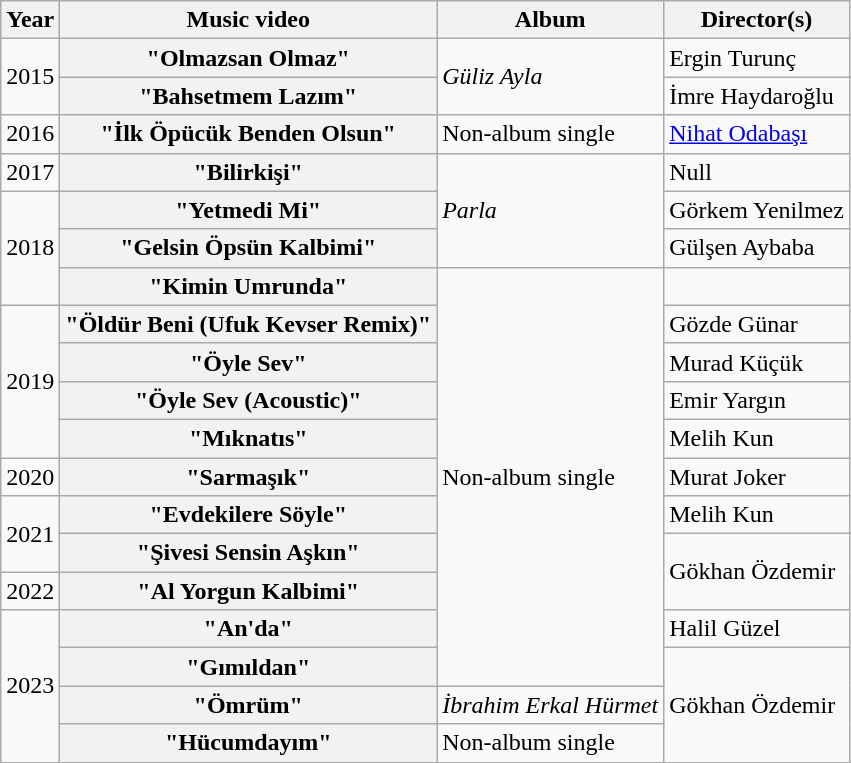<table class="wikitable plainrowheaders">
<tr>
<th scope="col">Year</th>
<th scope="col">Music video</th>
<th scope="col">Album</th>
<th scope="col">Director(s)</th>
</tr>
<tr>
<td rowspan="2">2015</td>
<th scope="row">"Olmazsan Olmaz"</th>
<td rowspan="2"><em>Güliz Ayla</em></td>
<td>Ergin Turunç</td>
</tr>
<tr>
<th scope="row">"Bahsetmem Lazım"</th>
<td>İmre Haydaroğlu</td>
</tr>
<tr>
<td>2016</td>
<th scope="row">"İlk Öpücük Benden Olsun"</th>
<td>Non-album single</td>
<td><a href='#'>Nihat Odabaşı</a></td>
</tr>
<tr>
<td>2017</td>
<th scope="row">"Bilirkişi"</th>
<td rowspan="3"><em>Parla</em></td>
<td>Null</td>
</tr>
<tr>
<td rowspan="3">2018</td>
<th scope="row">"Yetmedi Mi"</th>
<td>Görkem Yenilmez</td>
</tr>
<tr>
<th scope="row">"Gelsin Öpsün Kalbimi"</th>
<td>Gülşen Aybaba</td>
</tr>
<tr>
<th scope="row">"Kimin Umrunda"</th>
<td rowspan="11">Non-album single</td>
<td></td>
</tr>
<tr>
<td rowspan="4">2019</td>
<th scope="row">"Öldür Beni (Ufuk Kevser Remix)"</th>
<td>Gözde Günar</td>
</tr>
<tr>
<th scope="row">"Öyle Sev"</th>
<td>Murad Küçük</td>
</tr>
<tr>
<th scope="row">"Öyle Sev (Acoustic)"</th>
<td>Emir Yargın</td>
</tr>
<tr>
<th scope="row">"Mıknatıs"</th>
<td>Melih Kun</td>
</tr>
<tr>
<td rowspan="1">2020</td>
<th scope="row">"Sarmaşık"</th>
<td>Murat Joker</td>
</tr>
<tr>
<td rowspan="2">2021</td>
<th scope="row">"Evdekilere Söyle"</th>
<td>Melih Kun</td>
</tr>
<tr>
<th scope="row">"Şivesi Sensin Aşkın"</th>
<td rowspan="2">Gökhan Özdemir</td>
</tr>
<tr>
<td rowspan="1">2022</td>
<th scope="row">"Al Yorgun Kalbimi"</th>
</tr>
<tr>
<td rowspan="4">2023</td>
<th scope="row">"An'da"</th>
<td>Halil Güzel</td>
</tr>
<tr>
<th scope="row">"Gımıldan"</th>
<td rowspan="3">Gökhan Özdemir</td>
</tr>
<tr>
<th scope="row">"Ömrüm"</th>
<td><em>İbrahim Erkal Hürmet</em></td>
</tr>
<tr>
<th scope="row">"Hücumdayım"</th>
<td>Non-album single</td>
</tr>
</table>
